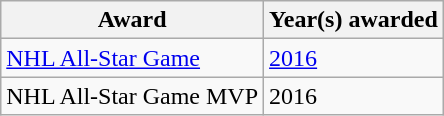<table class="wikitable">
<tr>
<th>Award</th>
<th>Year(s) awarded</th>
</tr>
<tr>
<td><a href='#'>NHL All-Star Game</a></td>
<td><a href='#'>2016</a></td>
</tr>
<tr>
<td>NHL All-Star Game MVP</td>
<td>2016</td>
</tr>
</table>
